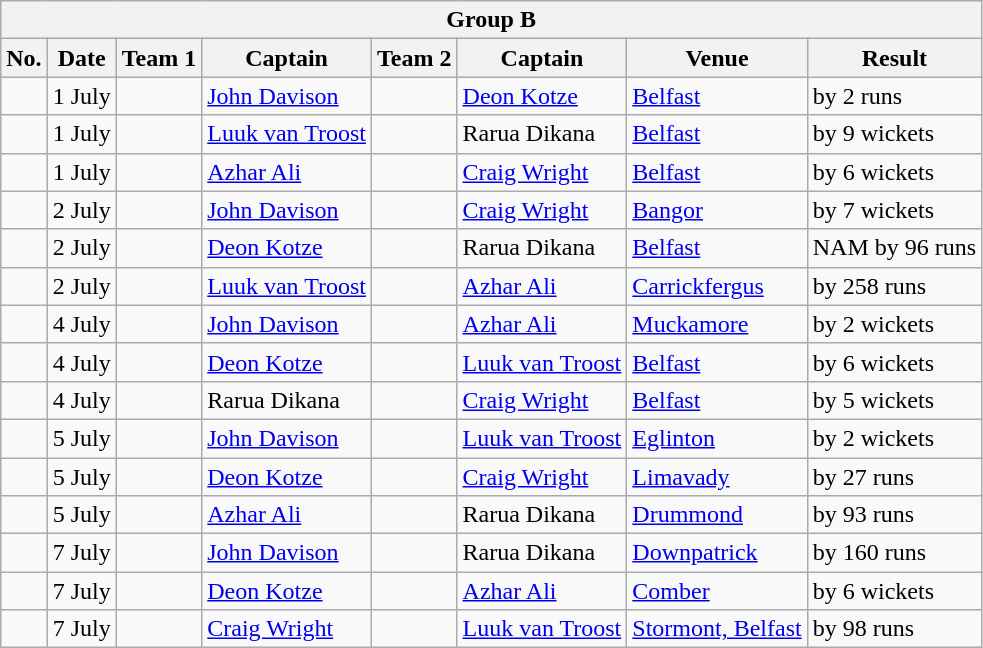<table class="wikitable">
<tr>
<th colspan="8">Group B</th>
</tr>
<tr>
<th>No.</th>
<th>Date</th>
<th>Team 1</th>
<th>Captain</th>
<th>Team 2</th>
<th>Captain</th>
<th>Venue</th>
<th>Result</th>
</tr>
<tr>
<td></td>
<td>1 July</td>
<td></td>
<td><a href='#'>John Davison</a></td>
<td></td>
<td><a href='#'>Deon Kotze</a></td>
<td><a href='#'>Belfast</a></td>
<td> by 2 runs</td>
</tr>
<tr>
<td></td>
<td>1 July</td>
<td></td>
<td><a href='#'>Luuk van Troost</a></td>
<td></td>
<td>Rarua Dikana</td>
<td><a href='#'>Belfast</a></td>
<td> by 9 wickets</td>
</tr>
<tr>
<td></td>
<td>1 July</td>
<td></td>
<td><a href='#'>Azhar Ali</a></td>
<td></td>
<td><a href='#'>Craig Wright</a></td>
<td><a href='#'>Belfast</a></td>
<td> by 6 wickets</td>
</tr>
<tr>
<td></td>
<td>2 July</td>
<td></td>
<td><a href='#'>John Davison</a></td>
<td></td>
<td><a href='#'>Craig Wright</a></td>
<td><a href='#'>Bangor</a></td>
<td> by 7 wickets</td>
</tr>
<tr>
<td></td>
<td>2 July</td>
<td></td>
<td><a href='#'>Deon Kotze</a></td>
<td></td>
<td>Rarua Dikana</td>
<td><a href='#'>Belfast</a></td>
<td>NAM by 96 runs</td>
</tr>
<tr>
<td></td>
<td>2 July</td>
<td></td>
<td><a href='#'>Luuk van Troost</a></td>
<td></td>
<td><a href='#'>Azhar Ali</a></td>
<td><a href='#'>Carrickfergus</a></td>
<td> by 258 runs</td>
</tr>
<tr>
<td></td>
<td>4 July</td>
<td></td>
<td><a href='#'>John Davison</a></td>
<td></td>
<td><a href='#'>Azhar Ali</a></td>
<td><a href='#'>Muckamore</a></td>
<td> by 2 wickets</td>
</tr>
<tr>
<td></td>
<td>4 July</td>
<td></td>
<td><a href='#'>Deon Kotze</a></td>
<td></td>
<td><a href='#'>Luuk van Troost</a></td>
<td><a href='#'>Belfast</a></td>
<td> by 6 wickets</td>
</tr>
<tr>
<td></td>
<td>4 July</td>
<td></td>
<td>Rarua Dikana</td>
<td></td>
<td><a href='#'>Craig Wright</a></td>
<td><a href='#'>Belfast</a></td>
<td> by 5 wickets</td>
</tr>
<tr>
<td></td>
<td>5 July</td>
<td></td>
<td><a href='#'>John Davison</a></td>
<td></td>
<td><a href='#'>Luuk van Troost</a></td>
<td><a href='#'>Eglinton</a></td>
<td> by 2 wickets</td>
</tr>
<tr>
<td></td>
<td>5 July</td>
<td></td>
<td><a href='#'>Deon Kotze</a></td>
<td></td>
<td><a href='#'>Craig Wright</a></td>
<td><a href='#'>Limavady</a></td>
<td> by 27 runs</td>
</tr>
<tr>
<td></td>
<td>5 July</td>
<td></td>
<td><a href='#'>Azhar Ali</a></td>
<td></td>
<td>Rarua Dikana</td>
<td><a href='#'>Drummond</a></td>
<td> by 93 runs</td>
</tr>
<tr>
<td></td>
<td>7 July</td>
<td></td>
<td><a href='#'>John Davison</a></td>
<td></td>
<td>Rarua Dikana</td>
<td><a href='#'>Downpatrick</a></td>
<td> by 160 runs</td>
</tr>
<tr>
<td></td>
<td>7 July</td>
<td></td>
<td><a href='#'>Deon Kotze</a></td>
<td></td>
<td><a href='#'>Azhar Ali</a></td>
<td><a href='#'>Comber</a></td>
<td> by 6 wickets</td>
</tr>
<tr>
<td></td>
<td>7 July</td>
<td></td>
<td><a href='#'>Craig Wright</a></td>
<td></td>
<td><a href='#'>Luuk van Troost</a></td>
<td><a href='#'>Stormont, Belfast</a></td>
<td> by 98 runs</td>
</tr>
</table>
